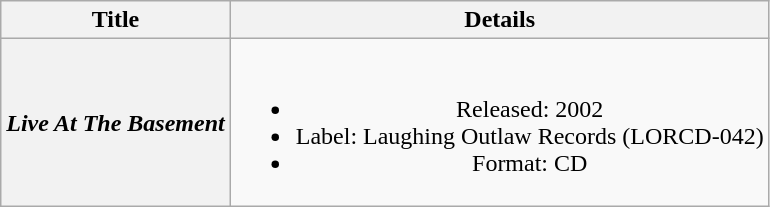<table class="wikitable plainrowheaders" style="text-align:center;" border="1">
<tr>
<th>Title</th>
<th>Details</th>
</tr>
<tr>
<th scope="row"><em>Live At The Basement</em></th>
<td><br><ul><li>Released: 2002</li><li>Label: Laughing Outlaw Records (LORCD-042)</li><li>Format: CD</li></ul></td>
</tr>
</table>
